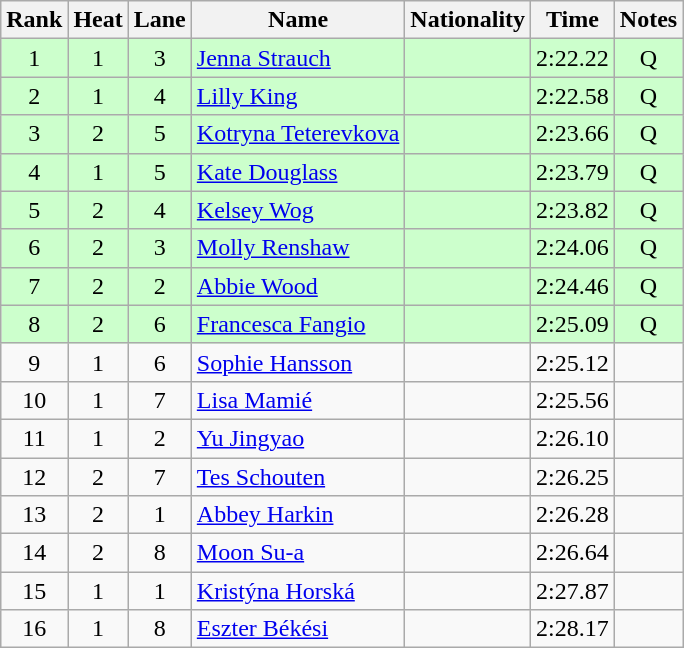<table class="wikitable sortable" style="text-align:center">
<tr>
<th>Rank</th>
<th>Heat</th>
<th>Lane</th>
<th>Name</th>
<th>Nationality</th>
<th>Time</th>
<th>Notes</th>
</tr>
<tr bgcolor=ccffcc>
<td>1</td>
<td>1</td>
<td>3</td>
<td align=left><a href='#'>Jenna Strauch</a></td>
<td align=left></td>
<td>2:22.22</td>
<td>Q</td>
</tr>
<tr bgcolor=ccffcc>
<td>2</td>
<td>1</td>
<td>4</td>
<td align=left><a href='#'>Lilly King</a></td>
<td align=left></td>
<td>2:22.58</td>
<td>Q</td>
</tr>
<tr bgcolor=ccffcc>
<td>3</td>
<td>2</td>
<td>5</td>
<td align=left><a href='#'>Kotryna Teterevkova</a></td>
<td align=left></td>
<td>2:23.66</td>
<td>Q</td>
</tr>
<tr bgcolor=ccffcc>
<td>4</td>
<td>1</td>
<td>5</td>
<td align=left><a href='#'>Kate Douglass</a></td>
<td align=left></td>
<td>2:23.79</td>
<td>Q</td>
</tr>
<tr bgcolor=ccffcc>
<td>5</td>
<td>2</td>
<td>4</td>
<td align=left><a href='#'>Kelsey Wog</a></td>
<td align=left></td>
<td>2:23.82</td>
<td>Q</td>
</tr>
<tr bgcolor=ccffcc>
<td>6</td>
<td>2</td>
<td>3</td>
<td align=left><a href='#'>Molly Renshaw</a></td>
<td align=left></td>
<td>2:24.06</td>
<td>Q</td>
</tr>
<tr bgcolor=ccffcc>
<td>7</td>
<td>2</td>
<td>2</td>
<td align=left><a href='#'>Abbie Wood</a></td>
<td align=left></td>
<td>2:24.46</td>
<td>Q</td>
</tr>
<tr bgcolor=ccffcc>
<td>8</td>
<td>2</td>
<td>6</td>
<td align=left><a href='#'>Francesca Fangio</a></td>
<td align=left></td>
<td>2:25.09</td>
<td>Q</td>
</tr>
<tr>
<td>9</td>
<td>1</td>
<td>6</td>
<td align=left><a href='#'>Sophie Hansson</a></td>
<td align=left></td>
<td>2:25.12</td>
<td></td>
</tr>
<tr>
<td>10</td>
<td>1</td>
<td>7</td>
<td align=left><a href='#'>Lisa Mamié</a></td>
<td align=left></td>
<td>2:25.56</td>
<td></td>
</tr>
<tr>
<td>11</td>
<td>1</td>
<td>2</td>
<td align=left><a href='#'>Yu Jingyao</a></td>
<td align=left></td>
<td>2:26.10</td>
<td></td>
</tr>
<tr>
<td>12</td>
<td>2</td>
<td>7</td>
<td align=left><a href='#'>Tes Schouten</a></td>
<td align=left></td>
<td>2:26.25</td>
<td></td>
</tr>
<tr>
<td>13</td>
<td>2</td>
<td>1</td>
<td align=left><a href='#'>Abbey Harkin</a></td>
<td align=left></td>
<td>2:26.28</td>
<td></td>
</tr>
<tr>
<td>14</td>
<td>2</td>
<td>8</td>
<td align=left><a href='#'>Moon Su-a</a></td>
<td align=left></td>
<td>2:26.64</td>
<td></td>
</tr>
<tr>
<td>15</td>
<td>1</td>
<td>1</td>
<td align=left><a href='#'>Kristýna Horská</a></td>
<td align=left></td>
<td>2:27.87</td>
<td></td>
</tr>
<tr>
<td>16</td>
<td>1</td>
<td>8</td>
<td align=left><a href='#'>Eszter Békési</a></td>
<td align=left></td>
<td>2:28.17</td>
<td></td>
</tr>
</table>
